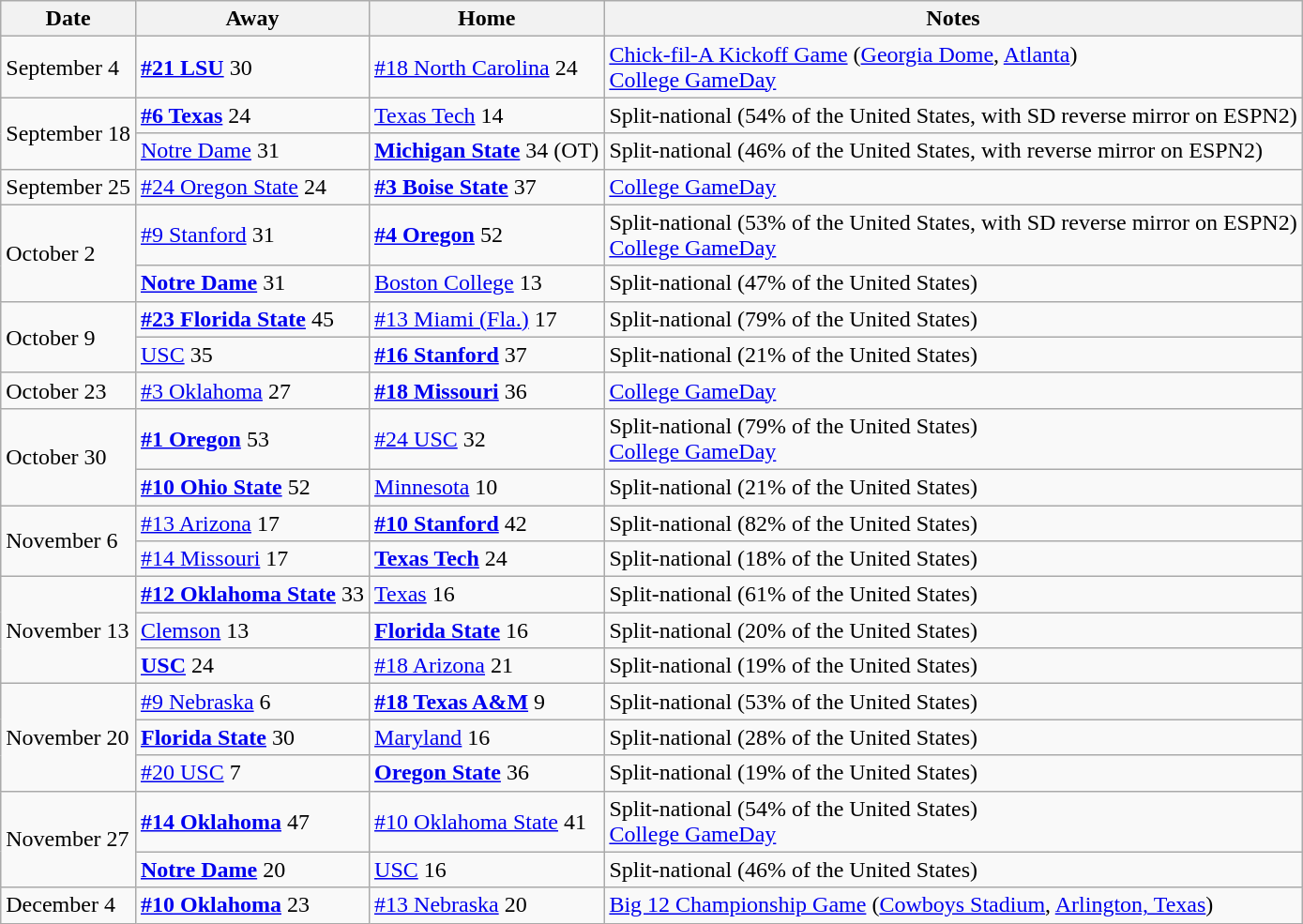<table class="wikitable sortable">
<tr>
<th>Date</th>
<th>Away</th>
<th>Home</th>
<th>Notes</th>
</tr>
<tr>
<td>September 4</td>
<td><strong><a href='#'>#21 LSU</a></strong> 30</td>
<td><a href='#'>#18 North Carolina</a> 24</td>
<td><a href='#'>Chick-fil-A Kickoff Game</a> (<a href='#'>Georgia Dome</a>, <a href='#'>Atlanta</a>)<br><a href='#'>College GameDay</a></td>
</tr>
<tr>
<td rowspan="2">September 18</td>
<td><strong><a href='#'>#6 Texas</a></strong> 24</td>
<td><a href='#'>Texas Tech</a> 14</td>
<td>Split-national (54% of the United States, with SD reverse mirror on ESPN2)</td>
</tr>
<tr>
<td><a href='#'>Notre Dame</a> 31</td>
<td><strong><a href='#'>Michigan State</a></strong> 34 (OT)</td>
<td>Split-national (46% of the United States, with reverse mirror on ESPN2)</td>
</tr>
<tr>
<td>September 25</td>
<td><a href='#'>#24 Oregon State</a> 24</td>
<td><strong><a href='#'>#3 Boise State</a></strong> 37</td>
<td><a href='#'>College GameDay</a></td>
</tr>
<tr>
<td rowspan="2">October 2</td>
<td><a href='#'>#9 Stanford</a> 31</td>
<td><strong><a href='#'>#4 Oregon</a></strong> 52</td>
<td>Split-national (53% of the United States, with SD reverse mirror on ESPN2)<br><a href='#'>College GameDay</a></td>
</tr>
<tr>
<td><strong><a href='#'>Notre Dame</a></strong> 31</td>
<td><a href='#'>Boston College</a> 13</td>
<td>Split-national (47% of the United States)</td>
</tr>
<tr>
<td rowspan="2">October 9</td>
<td><strong><a href='#'>#23 Florida State</a></strong> 45</td>
<td><a href='#'>#13 Miami (Fla.)</a> 17</td>
<td>Split-national (79% of the United States)</td>
</tr>
<tr>
<td><a href='#'>USC</a> 35</td>
<td><strong><a href='#'>#16 Stanford</a></strong> 37</td>
<td>Split-national (21% of the United States)</td>
</tr>
<tr>
<td>October 23</td>
<td><a href='#'>#3 Oklahoma</a> 27</td>
<td><strong><a href='#'>#18 Missouri</a></strong> 36</td>
<td><a href='#'>College GameDay</a></td>
</tr>
<tr>
<td rowspan="2">October 30</td>
<td><strong><a href='#'>#1 Oregon</a></strong> 53</td>
<td><a href='#'>#24 USC</a> 32</td>
<td>Split-national (79% of the United States)<br><a href='#'>College GameDay</a></td>
</tr>
<tr>
<td><strong><a href='#'>#10 Ohio State</a></strong> 52</td>
<td><a href='#'>Minnesota</a> 10</td>
<td>Split-national (21% of the United States)</td>
</tr>
<tr>
<td rowspan="2">November 6</td>
<td><a href='#'>#13 Arizona</a> 17</td>
<td><strong><a href='#'>#10 Stanford</a></strong> 42</td>
<td>Split-national (82% of the United States)</td>
</tr>
<tr>
<td><a href='#'>#14 Missouri</a> 17</td>
<td><strong><a href='#'>Texas Tech</a></strong> 24</td>
<td>Split-national (18% of the United States)</td>
</tr>
<tr>
<td rowspan="3">November 13</td>
<td><strong><a href='#'>#12 Oklahoma State</a></strong> 33</td>
<td><a href='#'>Texas</a> 16</td>
<td>Split-national (61% of the United States)</td>
</tr>
<tr>
<td><a href='#'>Clemson</a> 13</td>
<td><strong><a href='#'>Florida State</a></strong> 16</td>
<td>Split-national (20% of the United States)</td>
</tr>
<tr>
<td><strong><a href='#'>USC</a></strong> 24</td>
<td><a href='#'>#18 Arizona</a> 21</td>
<td>Split-national (19% of the United States)</td>
</tr>
<tr>
<td rowspan="3">November 20</td>
<td><a href='#'>#9 Nebraska</a> 6</td>
<td><strong><a href='#'>#18 Texas A&M</a></strong> 9</td>
<td>Split-national (53% of the United States)</td>
</tr>
<tr>
<td><strong><a href='#'>Florida State</a></strong> 30</td>
<td><a href='#'>Maryland</a> 16</td>
<td>Split-national (28% of the United States)</td>
</tr>
<tr>
<td><a href='#'>#20 USC</a> 7</td>
<td><strong><a href='#'>Oregon State</a></strong> 36</td>
<td>Split-national (19% of the United States)</td>
</tr>
<tr>
<td rowspan="2">November 27</td>
<td><strong><a href='#'>#14 Oklahoma</a></strong> 47</td>
<td><a href='#'>#10 Oklahoma State</a> 41</td>
<td>Split-national (54% of the United States)<br><a href='#'>College GameDay</a></td>
</tr>
<tr>
<td><strong><a href='#'>Notre Dame</a></strong> 20</td>
<td><a href='#'>USC</a> 16</td>
<td>Split-national (46% of the United States)</td>
</tr>
<tr>
<td>December 4</td>
<td><strong><a href='#'>#10 Oklahoma</a></strong> 23</td>
<td><a href='#'>#13 Nebraska</a> 20</td>
<td><a href='#'>Big 12 Championship Game</a> (<a href='#'>Cowboys Stadium</a>, <a href='#'>Arlington, Texas</a>)</td>
</tr>
</table>
